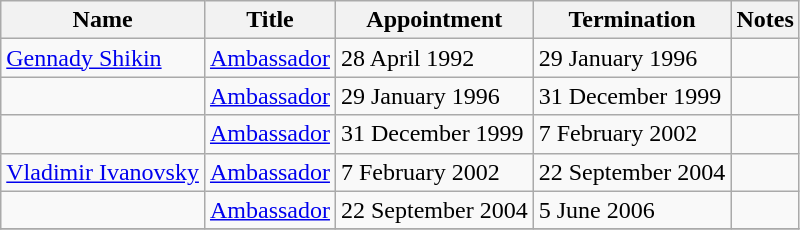<table class="wikitable">
<tr valign="middle">
<th>Name</th>
<th>Title</th>
<th>Appointment</th>
<th>Termination</th>
<th>Notes</th>
</tr>
<tr>
<td><a href='#'>Gennady Shikin</a></td>
<td><a href='#'>Ambassador</a></td>
<td>28 April 1992</td>
<td>29 January 1996</td>
<td></td>
</tr>
<tr>
<td></td>
<td><a href='#'>Ambassador</a></td>
<td>29 January 1996</td>
<td>31 December 1999</td>
<td></td>
</tr>
<tr>
<td></td>
<td><a href='#'>Ambassador</a></td>
<td>31 December 1999</td>
<td>7 February 2002</td>
<td></td>
</tr>
<tr>
<td><a href='#'>Vladimir Ivanovsky</a></td>
<td><a href='#'>Ambassador</a></td>
<td>7 February 2002</td>
<td>22 September 2004</td>
<td></td>
</tr>
<tr>
<td></td>
<td><a href='#'>Ambassador</a></td>
<td>22 September 2004</td>
<td>5 June 2006</td>
<td></td>
</tr>
<tr>
</tr>
</table>
